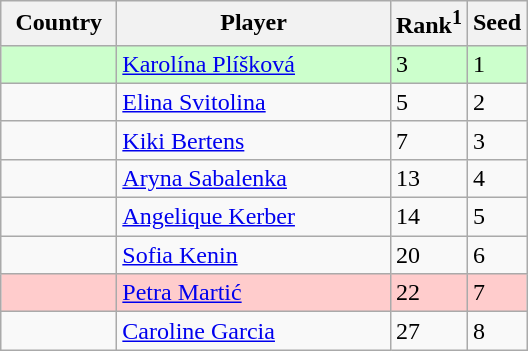<table class="sortable wikitable">
<tr>
<th width="70">Country</th>
<th width="175">Player</th>
<th>Rank<sup>1</sup></th>
<th>Seed</th>
</tr>
<tr style="background:#cfc;">
<td></td>
<td><a href='#'>Karolína Plíšková</a></td>
<td>3</td>
<td>1</td>
</tr>
<tr>
<td></td>
<td><a href='#'>Elina Svitolina</a></td>
<td>5</td>
<td>2</td>
</tr>
<tr>
<td></td>
<td><a href='#'>Kiki Bertens</a></td>
<td>7</td>
<td>3</td>
</tr>
<tr>
<td></td>
<td><a href='#'>Aryna Sabalenka</a></td>
<td>13</td>
<td>4</td>
</tr>
<tr>
<td></td>
<td><a href='#'>Angelique Kerber</a></td>
<td>14</td>
<td>5</td>
</tr>
<tr>
<td></td>
<td><a href='#'>Sofia Kenin</a></td>
<td>20</td>
<td>6</td>
</tr>
<tr style="background:#fcc;">
<td></td>
<td><a href='#'>Petra Martić</a></td>
<td>22</td>
<td>7</td>
</tr>
<tr>
<td></td>
<td><a href='#'>Caroline Garcia</a></td>
<td>27</td>
<td>8</td>
</tr>
</table>
